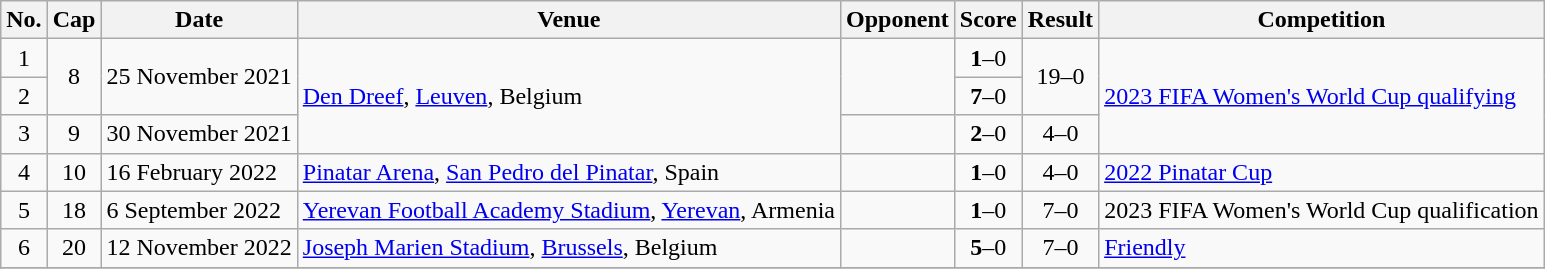<table class="wikitable sortable">
<tr>
<th scope="col">No.</th>
<th scope="col">Cap</th>
<th scope="col">Date</th>
<th scope="col">Venue</th>
<th scope="col">Opponent</th>
<th scope="col">Score</th>
<th scope="col">Result</th>
<th scope="col">Competition</th>
</tr>
<tr>
<td style="text-align:center">1</td>
<td rowspan=2 style="text-align:center">8</td>
<td rowspan=2>25 November 2021</td>
<td rowspan=3><a href='#'>Den Dreef</a>, <a href='#'>Leuven</a>, Belgium</td>
<td rowspan=2></td>
<td style="text-align:center"><strong>1</strong>–0</td>
<td rowspan=2 style="text-align:center">19–0</td>
<td rowspan=3><a href='#'>2023 FIFA Women's World Cup qualifying</a></td>
</tr>
<tr>
<td style="text-align:center">2</td>
<td style="text-align:center"><strong>7</strong>–0</td>
</tr>
<tr>
<td style="text-align:center">3</td>
<td style="text-align:center">9</td>
<td>30 November 2021</td>
<td></td>
<td style="text-align:center"><strong>2</strong>–0</td>
<td style="text-align:center">4–0</td>
</tr>
<tr>
<td style="text-align:center">4</td>
<td style="text-align:center">10</td>
<td>16 February 2022</td>
<td><a href='#'>Pinatar Arena</a>, <a href='#'>San Pedro del Pinatar</a>, Spain</td>
<td></td>
<td style="text-align:center"><strong>1</strong>–0</td>
<td style="text-align:center">4–0</td>
<td><a href='#'>2022 Pinatar Cup</a></td>
</tr>
<tr>
<td style="text-align:center">5</td>
<td style="text-align:center">18</td>
<td>6 September 2022</td>
<td><a href='#'>Yerevan Football Academy Stadium</a>, <a href='#'>Yerevan</a>, Armenia</td>
<td></td>
<td style="text-align:center"><strong>1</strong>–0</td>
<td style="text-align:center">7–0</td>
<td>2023 FIFA Women's World Cup qualification</td>
</tr>
<tr>
<td style="text-align:center">6</td>
<td style="text-align:center">20</td>
<td>12 November 2022</td>
<td><a href='#'>Joseph Marien Stadium</a>, <a href='#'>Brussels</a>, Belgium</td>
<td></td>
<td align=center><strong>5</strong>–0</td>
<td align=center>7–0</td>
<td><a href='#'>Friendly</a></td>
</tr>
<tr>
</tr>
</table>
